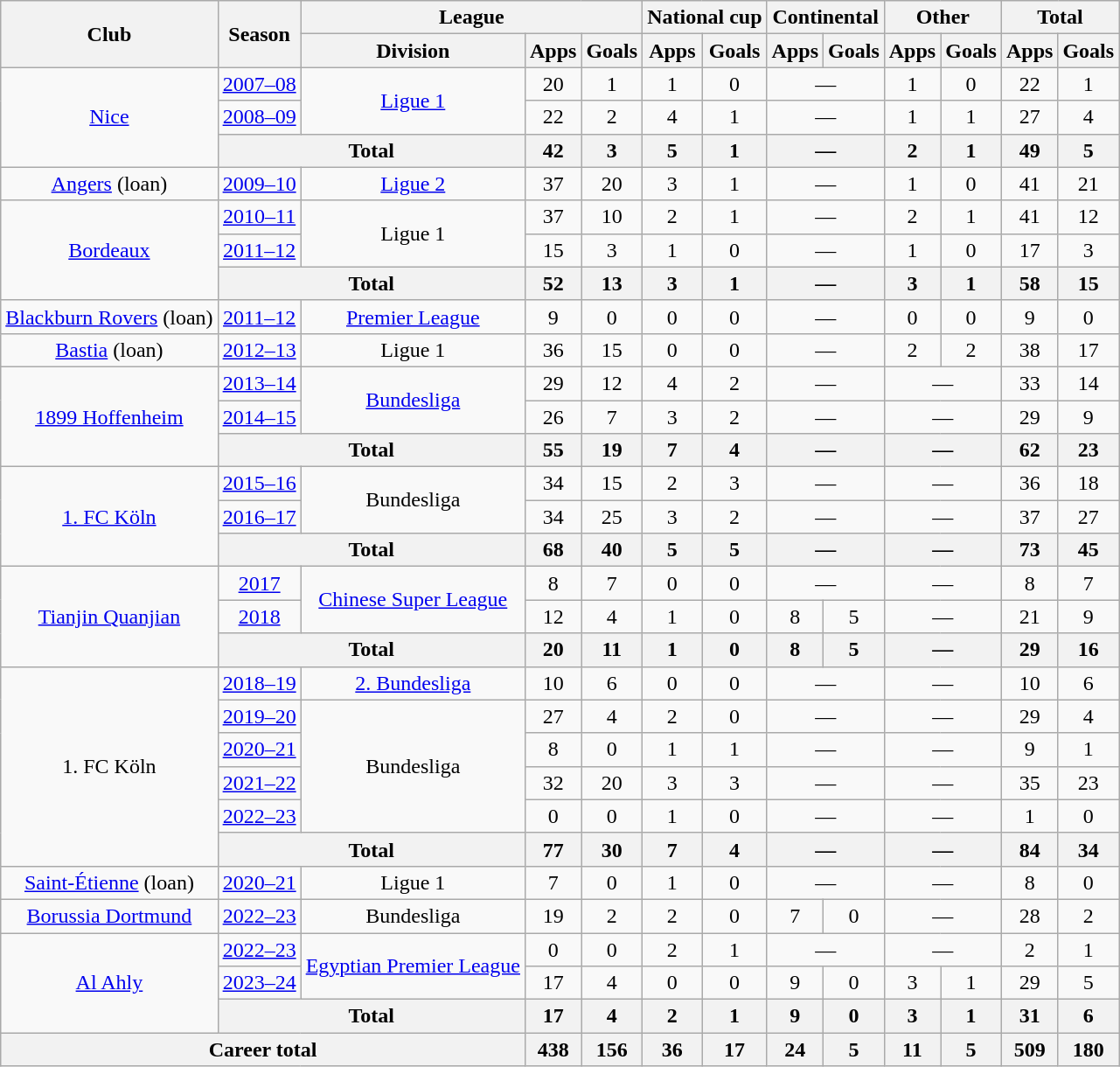<table class="wikitable" style="text-align:center">
<tr>
<th rowspan="2">Club</th>
<th rowspan="2">Season</th>
<th colspan="3">League</th>
<th colspan="2">National cup</th>
<th colspan="2">Continental</th>
<th colspan="2">Other</th>
<th colspan="2">Total</th>
</tr>
<tr>
<th>Division</th>
<th>Apps</th>
<th>Goals</th>
<th>Apps</th>
<th>Goals</th>
<th>Apps</th>
<th>Goals</th>
<th>Apps</th>
<th>Goals</th>
<th>Apps</th>
<th>Goals</th>
</tr>
<tr>
<td rowspan="3"><a href='#'>Nice</a></td>
<td><a href='#'>2007–08</a></td>
<td rowspan="2"><a href='#'>Ligue 1</a></td>
<td>20</td>
<td>1</td>
<td>1</td>
<td>0</td>
<td colspan="2">—</td>
<td>1</td>
<td>0</td>
<td>22</td>
<td>1</td>
</tr>
<tr>
<td><a href='#'>2008–09</a></td>
<td>22</td>
<td>2</td>
<td>4</td>
<td>1</td>
<td colspan="2">—</td>
<td>1</td>
<td>1</td>
<td>27</td>
<td>4</td>
</tr>
<tr>
<th colspan="2">Total</th>
<th>42</th>
<th>3</th>
<th>5</th>
<th>1</th>
<th colspan="2">—</th>
<th>2</th>
<th>1</th>
<th>49</th>
<th>5</th>
</tr>
<tr>
<td><a href='#'>Angers</a> (loan)</td>
<td><a href='#'>2009–10</a></td>
<td><a href='#'>Ligue 2</a></td>
<td>37</td>
<td>20</td>
<td>3</td>
<td>1</td>
<td colspan="2">—</td>
<td>1</td>
<td>0</td>
<td>41</td>
<td>21</td>
</tr>
<tr>
<td rowspan="3"><a href='#'>Bordeaux</a></td>
<td><a href='#'>2010–11</a></td>
<td rowspan="2">Ligue 1</td>
<td>37</td>
<td>10</td>
<td>2</td>
<td>1</td>
<td colspan="2">—</td>
<td>2</td>
<td>1</td>
<td>41</td>
<td>12</td>
</tr>
<tr>
<td><a href='#'>2011–12</a></td>
<td>15</td>
<td>3</td>
<td>1</td>
<td>0</td>
<td colspan="2">—</td>
<td>1</td>
<td>0</td>
<td>17</td>
<td>3</td>
</tr>
<tr>
<th colspan="2">Total</th>
<th>52</th>
<th>13</th>
<th>3</th>
<th>1</th>
<th colspan="2">—</th>
<th>3</th>
<th>1</th>
<th>58</th>
<th>15</th>
</tr>
<tr>
<td><a href='#'>Blackburn Rovers</a> (loan)</td>
<td><a href='#'>2011–12</a></td>
<td><a href='#'>Premier League</a></td>
<td>9</td>
<td>0</td>
<td>0</td>
<td>0</td>
<td colspan="2">—</td>
<td>0</td>
<td>0</td>
<td>9</td>
<td>0</td>
</tr>
<tr>
<td><a href='#'>Bastia</a> (loan)</td>
<td><a href='#'>2012–13</a></td>
<td>Ligue 1</td>
<td>36</td>
<td>15</td>
<td>0</td>
<td>0</td>
<td colspan="2">—</td>
<td>2</td>
<td>2</td>
<td>38</td>
<td>17</td>
</tr>
<tr>
<td rowspan="3"><a href='#'>1899 Hoffenheim</a></td>
<td><a href='#'>2013–14</a></td>
<td rowspan="2"><a href='#'>Bundesliga</a></td>
<td>29</td>
<td>12</td>
<td>4</td>
<td>2</td>
<td colspan="2">—</td>
<td colspan="2">—</td>
<td>33</td>
<td>14</td>
</tr>
<tr>
<td><a href='#'>2014–15</a></td>
<td>26</td>
<td>7</td>
<td>3</td>
<td>2</td>
<td colspan="2">—</td>
<td colspan="2">—</td>
<td>29</td>
<td>9</td>
</tr>
<tr>
<th colspan="2">Total</th>
<th>55</th>
<th>19</th>
<th>7</th>
<th>4</th>
<th colspan="2">—</th>
<th colspan="2">—</th>
<th>62</th>
<th>23</th>
</tr>
<tr>
<td rowspan="3"><a href='#'>1. FC Köln</a></td>
<td><a href='#'>2015–16</a></td>
<td rowspan="2">Bundesliga</td>
<td>34</td>
<td>15</td>
<td>2</td>
<td>3</td>
<td colspan="2">—</td>
<td colspan="2">—</td>
<td>36</td>
<td>18</td>
</tr>
<tr>
<td><a href='#'>2016–17</a></td>
<td>34</td>
<td>25</td>
<td>3</td>
<td>2</td>
<td colspan="2">—</td>
<td colspan="2">—</td>
<td>37</td>
<td>27</td>
</tr>
<tr>
<th colspan="2">Total</th>
<th>68</th>
<th>40</th>
<th>5</th>
<th>5</th>
<th colspan="2">—</th>
<th colspan="2">—</th>
<th>73</th>
<th>45</th>
</tr>
<tr>
<td rowspan="3"><a href='#'>Tianjin Quanjian</a></td>
<td><a href='#'>2017</a></td>
<td rowspan="2"><a href='#'>Chinese Super League</a></td>
<td>8</td>
<td>7</td>
<td>0</td>
<td>0</td>
<td colspan="2">—</td>
<td colspan="2">—</td>
<td>8</td>
<td>7</td>
</tr>
<tr>
<td><a href='#'>2018</a></td>
<td>12</td>
<td>4</td>
<td>1</td>
<td>0</td>
<td>8</td>
<td>5</td>
<td colspan="2">—</td>
<td>21</td>
<td>9</td>
</tr>
<tr>
<th colspan="2">Total</th>
<th>20</th>
<th>11</th>
<th>1</th>
<th>0</th>
<th>8</th>
<th>5</th>
<th colspan="2">—</th>
<th>29</th>
<th>16</th>
</tr>
<tr>
<td rowspan="6">1. FC Köln</td>
<td><a href='#'>2018–19</a></td>
<td><a href='#'>2. Bundesliga</a></td>
<td>10</td>
<td>6</td>
<td>0</td>
<td>0</td>
<td colspan="2">—</td>
<td colspan="2">—</td>
<td>10</td>
<td>6</td>
</tr>
<tr>
<td><a href='#'>2019–20</a></td>
<td rowspan="4">Bundesliga</td>
<td>27</td>
<td>4</td>
<td>2</td>
<td>0</td>
<td colspan="2">—</td>
<td colspan="2">—</td>
<td>29</td>
<td>4</td>
</tr>
<tr>
<td><a href='#'>2020–21</a></td>
<td>8</td>
<td>0</td>
<td>1</td>
<td>1</td>
<td colspan="2">—</td>
<td colspan="2">—</td>
<td>9</td>
<td>1</td>
</tr>
<tr>
<td><a href='#'>2021–22</a></td>
<td>32</td>
<td>20</td>
<td>3</td>
<td>3</td>
<td colspan="2">—</td>
<td colspan="2">—</td>
<td>35</td>
<td>23</td>
</tr>
<tr>
<td><a href='#'>2022–23</a></td>
<td>0</td>
<td>0</td>
<td>1</td>
<td>0</td>
<td colspan="2">—</td>
<td colspan="2">—</td>
<td>1</td>
<td>0</td>
</tr>
<tr>
<th colspan="2">Total</th>
<th>77</th>
<th>30</th>
<th>7</th>
<th>4</th>
<th colspan="2">—</th>
<th colspan="2">—</th>
<th>84</th>
<th>34</th>
</tr>
<tr>
<td><a href='#'>Saint-Étienne</a> (loan)</td>
<td><a href='#'>2020–21</a></td>
<td>Ligue 1</td>
<td>7</td>
<td>0</td>
<td>1</td>
<td>0</td>
<td colspan="2">—</td>
<td colspan="2">—</td>
<td>8</td>
<td>0</td>
</tr>
<tr>
<td><a href='#'>Borussia Dortmund</a></td>
<td><a href='#'>2022–23</a></td>
<td>Bundesliga</td>
<td>19</td>
<td>2</td>
<td>2</td>
<td>0</td>
<td>7</td>
<td>0</td>
<td colspan="2">—</td>
<td>28</td>
<td>2</td>
</tr>
<tr>
<td rowspan="3"><a href='#'>Al Ahly</a></td>
<td><a href='#'>2022–23</a></td>
<td rowspan="2"><a href='#'>Egyptian Premier League</a></td>
<td>0</td>
<td>0</td>
<td>2</td>
<td>1</td>
<td colspan="2">—</td>
<td colspan="2">—</td>
<td>2</td>
<td>1</td>
</tr>
<tr>
<td><a href='#'>2023–24</a></td>
<td>17</td>
<td>4</td>
<td>0</td>
<td>0</td>
<td>9</td>
<td>0</td>
<td>3</td>
<td>1</td>
<td>29</td>
<td>5</td>
</tr>
<tr>
<th colspan="2">Total</th>
<th>17</th>
<th>4</th>
<th>2</th>
<th>1</th>
<th>9</th>
<th>0</th>
<th>3</th>
<th>1</th>
<th>31</th>
<th>6</th>
</tr>
<tr>
<th colspan="3">Career total</th>
<th>438</th>
<th>156</th>
<th>36</th>
<th>17</th>
<th>24</th>
<th>5</th>
<th>11</th>
<th>5</th>
<th>509</th>
<th>180</th>
</tr>
</table>
